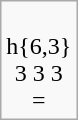<table class="wikitable">
<tr align=center>
<td><br>h{6,3}<br>3  3 3<br> = </td>
</tr>
</table>
